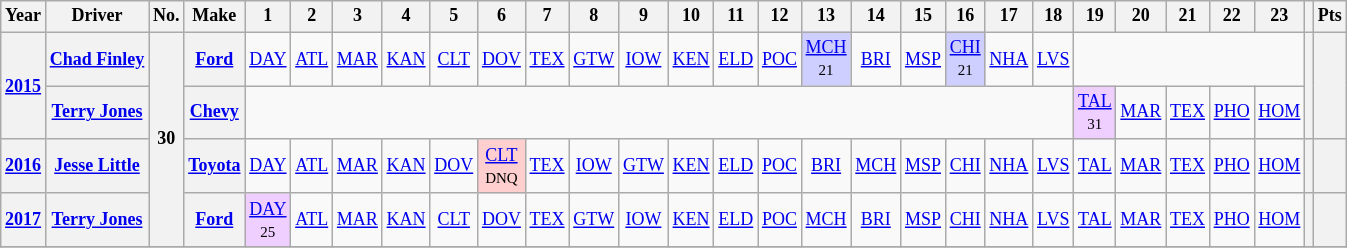<table class="wikitable" style="text-align:center; font-size:75%">
<tr>
<th>Year</th>
<th>Driver</th>
<th>No.</th>
<th>Make</th>
<th>1</th>
<th>2</th>
<th>3</th>
<th>4</th>
<th>5</th>
<th>6</th>
<th>7</th>
<th>8</th>
<th>9</th>
<th>10</th>
<th>11</th>
<th>12</th>
<th>13</th>
<th>14</th>
<th>15</th>
<th>16</th>
<th>17</th>
<th>18</th>
<th>19</th>
<th>20</th>
<th>21</th>
<th>22</th>
<th>23</th>
<th></th>
<th>Pts</th>
</tr>
<tr>
<th rowspan=2><a href='#'>2015</a></th>
<th><a href='#'>Chad Finley</a></th>
<th rowspan=4>30</th>
<th><a href='#'>Ford</a></th>
<td><a href='#'>DAY</a></td>
<td><a href='#'>ATL</a></td>
<td><a href='#'>MAR</a></td>
<td><a href='#'>KAN</a></td>
<td><a href='#'>CLT</a></td>
<td><a href='#'>DOV</a></td>
<td><a href='#'>TEX</a></td>
<td><a href='#'>GTW</a></td>
<td><a href='#'>IOW</a></td>
<td><a href='#'>KEN</a></td>
<td><a href='#'>ELD</a></td>
<td><a href='#'>POC</a></td>
<td style="background:#CFCFFF;"><a href='#'>MCH</a><br><small>21</small></td>
<td><a href='#'>BRI</a></td>
<td><a href='#'>MSP</a></td>
<td style="background:#CFCFFF;"><a href='#'>CHI</a><br><small>21</small></td>
<td><a href='#'>NHA</a></td>
<td><a href='#'>LVS</a></td>
<td colspan=5></td>
<th rowspan=2></th>
<th rowspan=2></th>
</tr>
<tr>
<th><a href='#'>Terry Jones</a></th>
<th><a href='#'>Chevy</a></th>
<td colspan=18></td>
<td style="background:#EFCFFF;"><a href='#'>TAL</a><br><small>31</small></td>
<td><a href='#'>MAR</a></td>
<td><a href='#'>TEX</a></td>
<td><a href='#'>PHO</a></td>
<td><a href='#'>HOM</a></td>
</tr>
<tr>
<th><a href='#'>2016</a></th>
<th><a href='#'>Jesse Little</a></th>
<th><a href='#'>Toyota</a></th>
<td><a href='#'>DAY</a></td>
<td><a href='#'>ATL</a></td>
<td><a href='#'>MAR</a></td>
<td><a href='#'>KAN</a></td>
<td><a href='#'>DOV</a></td>
<td style="background:#FFCFCF;"><a href='#'>CLT</a><br><small>DNQ</small></td>
<td><a href='#'>TEX</a></td>
<td><a href='#'>IOW</a></td>
<td><a href='#'>GTW</a></td>
<td><a href='#'>KEN</a></td>
<td><a href='#'>ELD</a></td>
<td><a href='#'>POC</a></td>
<td><a href='#'>BRI</a></td>
<td><a href='#'>MCH</a></td>
<td><a href='#'>MSP</a></td>
<td><a href='#'>CHI</a></td>
<td><a href='#'>NHA</a></td>
<td><a href='#'>LVS</a></td>
<td><a href='#'>TAL</a></td>
<td><a href='#'>MAR</a></td>
<td><a href='#'>TEX</a></td>
<td><a href='#'>PHO</a></td>
<td><a href='#'>HOM</a></td>
<th></th>
<th></th>
</tr>
<tr>
<th><a href='#'>2017</a></th>
<th><a href='#'>Terry Jones</a></th>
<th><a href='#'>Ford</a></th>
<td style="background:#EFCFFF;"><a href='#'>DAY</a><br><small>25</small></td>
<td><a href='#'>ATL</a></td>
<td><a href='#'>MAR</a></td>
<td><a href='#'>KAN</a></td>
<td><a href='#'>CLT</a></td>
<td><a href='#'>DOV</a></td>
<td><a href='#'>TEX</a></td>
<td><a href='#'>GTW</a></td>
<td><a href='#'>IOW</a></td>
<td><a href='#'>KEN</a></td>
<td><a href='#'>ELD</a></td>
<td><a href='#'>POC</a></td>
<td><a href='#'>MCH</a></td>
<td><a href='#'>BRI</a></td>
<td><a href='#'>MSP</a></td>
<td><a href='#'>CHI</a></td>
<td><a href='#'>NHA</a></td>
<td><a href='#'>LVS</a></td>
<td><a href='#'>TAL</a></td>
<td><a href='#'>MAR</a></td>
<td><a href='#'>TEX</a></td>
<td><a href='#'>PHO</a></td>
<td><a href='#'>HOM</a></td>
<th></th>
<th></th>
</tr>
<tr>
</tr>
</table>
